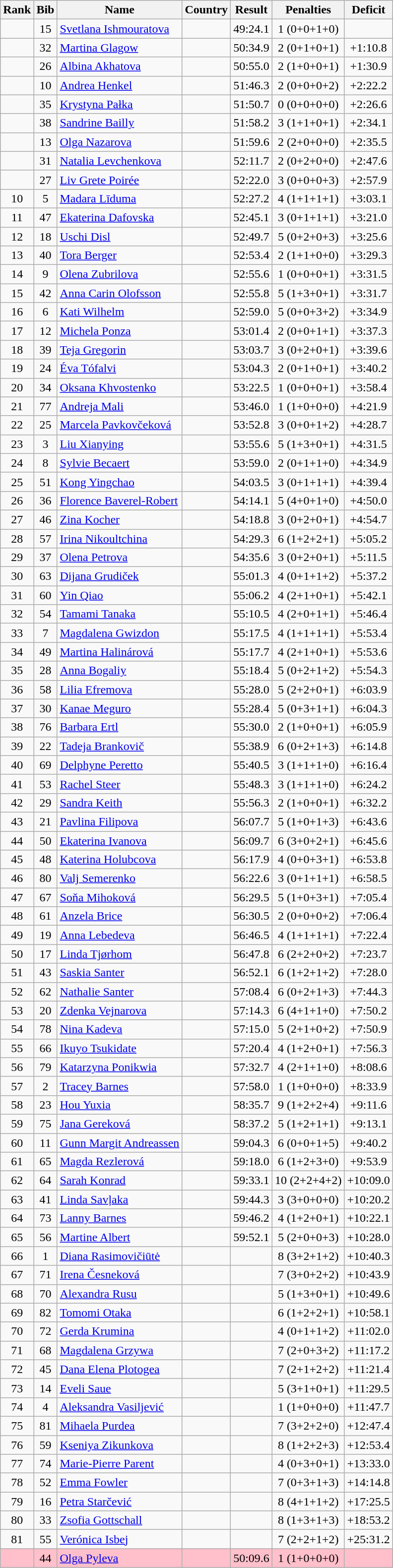<table class="wikitable sortable" style="text-align:center">
<tr>
<th>Rank</th>
<th>Bib</th>
<th>Name</th>
<th>Country</th>
<th>Result</th>
<th>Penalties</th>
<th>Deficit</th>
</tr>
<tr>
<td></td>
<td>15</td>
<td align="left"><a href='#'>Svetlana Ishmouratova</a></td>
<td align=left></td>
<td>49:24.1</td>
<td>1 (0+0+1+0)</td>
<td></td>
</tr>
<tr>
<td></td>
<td>32</td>
<td align="left"><a href='#'>Martina Glagow</a></td>
<td align=left></td>
<td>50:34.9</td>
<td>2 (0+1+0+1)</td>
<td>+1:10.8</td>
</tr>
<tr>
<td></td>
<td>26</td>
<td align="left"><a href='#'>Albina Akhatova</a></td>
<td align=left></td>
<td>50:55.0</td>
<td>2 (1+0+0+1)</td>
<td>+1:30.9</td>
</tr>
<tr>
<td></td>
<td>10</td>
<td align="left"><a href='#'>Andrea Henkel</a></td>
<td align=left></td>
<td>51:46.3</td>
<td>2 (0+0+0+2)</td>
<td>+2:22.2</td>
</tr>
<tr>
<td></td>
<td>35</td>
<td align="left"><a href='#'>Krystyna Pałka</a></td>
<td align=left></td>
<td>51:50.7</td>
<td>0 (0+0+0+0)</td>
<td>+2:26.6</td>
</tr>
<tr>
<td></td>
<td>38</td>
<td align="left"><a href='#'>Sandrine Bailly</a></td>
<td align=left></td>
<td>51:58.2</td>
<td>3 (1+1+0+1)</td>
<td>+2:34.1</td>
</tr>
<tr>
<td></td>
<td>13</td>
<td align="left"><a href='#'>Olga Nazarova</a></td>
<td align=left></td>
<td>51:59.6</td>
<td>2 (2+0+0+0)</td>
<td>+2:35.5</td>
</tr>
<tr>
<td></td>
<td>31</td>
<td align="left"><a href='#'>Natalia Levchenkova</a></td>
<td align=left></td>
<td>52:11.7</td>
<td>2 (0+2+0+0)</td>
<td>+2:47.6</td>
</tr>
<tr>
<td></td>
<td>27</td>
<td align="left"><a href='#'>Liv Grete Poirée</a></td>
<td align=left></td>
<td>52:22.0</td>
<td>3 (0+0+0+3)</td>
<td>+2:57.9</td>
</tr>
<tr>
<td>10</td>
<td>5</td>
<td align="left"><a href='#'>Madara Līduma</a></td>
<td align=left></td>
<td>52:27.2</td>
<td>4 (1+1+1+1)</td>
<td>+3:03.1</td>
</tr>
<tr>
<td>11</td>
<td>47</td>
<td align="left"><a href='#'>Ekaterina Dafovska</a></td>
<td align=left></td>
<td>52:45.1</td>
<td>3 (0+1+1+1)</td>
<td>+3:21.0</td>
</tr>
<tr>
<td>12</td>
<td>18</td>
<td align="left"><a href='#'>Uschi Disl</a></td>
<td align=left></td>
<td>52:49.7</td>
<td>5 (0+2+0+3)</td>
<td>+3:25.6</td>
</tr>
<tr>
<td>13</td>
<td>40</td>
<td align="left"><a href='#'>Tora Berger</a></td>
<td align=left></td>
<td>52:53.4</td>
<td>2 (1+1+0+0)</td>
<td>+3:29.3</td>
</tr>
<tr>
<td>14</td>
<td>9</td>
<td align="left"><a href='#'>Olena Zubrilova</a></td>
<td align=left></td>
<td>52:55.6</td>
<td>1 (0+0+0+1)</td>
<td>+3:31.5</td>
</tr>
<tr>
<td>15</td>
<td>42</td>
<td align="left"><a href='#'>Anna Carin Olofsson</a></td>
<td align=left></td>
<td>52:55.8</td>
<td>5 (1+3+0+1)</td>
<td>+3:31.7</td>
</tr>
<tr>
<td>16</td>
<td>6</td>
<td align="left"><a href='#'>Kati Wilhelm</a></td>
<td align=left></td>
<td>52:59.0</td>
<td>5 (0+0+3+2)</td>
<td>+3:34.9</td>
</tr>
<tr>
<td>17</td>
<td>12</td>
<td align="left"><a href='#'>Michela Ponza</a></td>
<td align=left></td>
<td>53:01.4</td>
<td>2 (0+0+1+1)</td>
<td>+3:37.3</td>
</tr>
<tr>
<td>18</td>
<td>39</td>
<td align="left"><a href='#'>Teja Gregorin</a></td>
<td align=left></td>
<td>53:03.7</td>
<td>3 (0+2+0+1)</td>
<td>+3:39.6</td>
</tr>
<tr>
<td>19</td>
<td>24</td>
<td align="left"><a href='#'>Éva Tófalvi</a></td>
<td align=left></td>
<td>53:04.3</td>
<td>2 (0+1+0+1)</td>
<td>+3:40.2</td>
</tr>
<tr>
<td>20</td>
<td>34</td>
<td align="left"><a href='#'>Oksana Khvostenko</a></td>
<td align=left></td>
<td>53:22.5</td>
<td>1 (0+0+0+1)</td>
<td>+3:58.4</td>
</tr>
<tr>
<td>21</td>
<td>77</td>
<td align="left"><a href='#'>Andreja Mali</a></td>
<td align=left></td>
<td>53:46.0</td>
<td>1 (1+0+0+0)</td>
<td>+4:21.9</td>
</tr>
<tr>
<td>22</td>
<td>25</td>
<td align="left"><a href='#'>Marcela Pavkovčeková</a></td>
<td align=left></td>
<td>53:52.8</td>
<td>3 (0+0+1+2)</td>
<td>+4:28.7</td>
</tr>
<tr>
<td>23</td>
<td>3</td>
<td align="left"><a href='#'>Liu Xianying</a></td>
<td align=left></td>
<td>53:55.6</td>
<td>5 (1+3+0+1)</td>
<td>+4:31.5</td>
</tr>
<tr>
<td>24</td>
<td>8</td>
<td align="left"><a href='#'>Sylvie Becaert</a></td>
<td align=left></td>
<td>53:59.0</td>
<td>2 (0+1+1+0)</td>
<td>+4:34.9</td>
</tr>
<tr>
<td>25</td>
<td>51</td>
<td align="left"><a href='#'>Kong Yingchao</a></td>
<td align=left></td>
<td>54:03.5</td>
<td>3 (0+1+1+1)</td>
<td>+4:39.4</td>
</tr>
<tr>
<td>26</td>
<td>36</td>
<td align="left"><a href='#'>Florence Baverel-Robert</a></td>
<td align=left></td>
<td>54:14.1</td>
<td>5 (4+0+1+0)</td>
<td>+4:50.0</td>
</tr>
<tr>
<td>27</td>
<td>46</td>
<td align="left"><a href='#'>Zina Kocher</a></td>
<td align=left></td>
<td>54:18.8</td>
<td>3 (0+2+0+1)</td>
<td>+4:54.7</td>
</tr>
<tr>
<td>28</td>
<td>57</td>
<td align="left"><a href='#'>Irina Nikoultchina</a></td>
<td align=left></td>
<td>54:29.3</td>
<td>6 (1+2+2+1)</td>
<td>+5:05.2</td>
</tr>
<tr>
<td>29</td>
<td>37</td>
<td align="left"><a href='#'>Olena Petrova</a></td>
<td align=left></td>
<td>54:35.6</td>
<td>3 (0+2+0+1)</td>
<td>+5:11.5</td>
</tr>
<tr>
<td>30</td>
<td>63</td>
<td align="left"><a href='#'>Dijana Grudiček</a></td>
<td align=left></td>
<td>55:01.3</td>
<td>4 (0+1+1+2)</td>
<td>+5:37.2</td>
</tr>
<tr>
<td>31</td>
<td>60</td>
<td align="left"><a href='#'>Yin Qiao</a></td>
<td align=left></td>
<td>55:06.2</td>
<td>4 (2+1+0+1)</td>
<td>+5:42.1</td>
</tr>
<tr>
<td>32</td>
<td>54</td>
<td align="left"><a href='#'>Tamami Tanaka</a></td>
<td align=left></td>
<td>55:10.5</td>
<td>4 (2+0+1+1)</td>
<td>+5:46.4</td>
</tr>
<tr>
<td>33</td>
<td>7</td>
<td align="left"><a href='#'>Magdalena Gwizdon</a></td>
<td align=left></td>
<td>55:17.5</td>
<td>4 (1+1+1+1)</td>
<td>+5:53.4</td>
</tr>
<tr>
<td>34</td>
<td>49</td>
<td align="left"><a href='#'>Martina Halinárová</a></td>
<td align=left></td>
<td>55:17.7</td>
<td>4 (2+1+0+1)</td>
<td>+5:53.6</td>
</tr>
<tr>
<td>35</td>
<td>28</td>
<td align="left"><a href='#'>Anna Bogaliy</a></td>
<td align=left></td>
<td>55:18.4</td>
<td>5 (0+2+1+2)</td>
<td>+5:54.3</td>
</tr>
<tr>
<td>36</td>
<td>58</td>
<td align="left"><a href='#'>Lilia Efremova</a></td>
<td align=left></td>
<td>55:28.0</td>
<td>5 (2+2+0+1)</td>
<td>+6:03.9</td>
</tr>
<tr>
<td>37</td>
<td>30</td>
<td align="left"><a href='#'>Kanae Meguro</a></td>
<td align=left></td>
<td>55:28.4</td>
<td>5 (0+3+1+1)</td>
<td>+6:04.3</td>
</tr>
<tr>
<td>38</td>
<td>76</td>
<td align="left"><a href='#'>Barbara Ertl</a></td>
<td align=left></td>
<td>55:30.0</td>
<td>2 (1+0+0+1)</td>
<td>+6:05.9</td>
</tr>
<tr>
<td>39</td>
<td>22</td>
<td align="left"><a href='#'>Tadeja Brankovič</a></td>
<td align=left></td>
<td>55:38.9</td>
<td>6 (0+2+1+3)</td>
<td>+6:14.8</td>
</tr>
<tr>
<td>40</td>
<td>69</td>
<td align="left"><a href='#'>Delphyne Peretto</a></td>
<td align=left></td>
<td>55:40.5</td>
<td>3 (1+1+1+0)</td>
<td>+6:16.4</td>
</tr>
<tr>
<td>41</td>
<td>53</td>
<td align="left"><a href='#'>Rachel Steer</a></td>
<td align=left></td>
<td>55:48.3</td>
<td>3 (1+1+1+0)</td>
<td>+6:24.2</td>
</tr>
<tr>
<td>42</td>
<td>29</td>
<td align="left"><a href='#'>Sandra Keith</a></td>
<td align=left></td>
<td>55:56.3</td>
<td>2 (1+0+0+1)</td>
<td>+6:32.2</td>
</tr>
<tr>
<td>43</td>
<td>21</td>
<td align="left"><a href='#'>Pavlina Filipova</a></td>
<td align=left></td>
<td>56:07.7</td>
<td>5 (1+0+1+3)</td>
<td>+6:43.6</td>
</tr>
<tr>
<td>44</td>
<td>50</td>
<td align="left"><a href='#'>Ekaterina Ivanova</a></td>
<td align=left></td>
<td>56:09.7</td>
<td>6 (3+0+2+1)</td>
<td>+6:45.6</td>
</tr>
<tr>
<td>45</td>
<td>48</td>
<td align="left"><a href='#'>Katerina Holubcova</a></td>
<td align=left></td>
<td>56:17.9</td>
<td>4 (0+0+3+1)</td>
<td>+6:53.8</td>
</tr>
<tr>
<td>46</td>
<td>80</td>
<td align="left"><a href='#'>Valj Semerenko</a></td>
<td align=left></td>
<td>56:22.6</td>
<td>3 (0+1+1+1)</td>
<td>+6:58.5</td>
</tr>
<tr>
<td>47</td>
<td>67</td>
<td align="left"><a href='#'>Soňa Mihoková</a></td>
<td align=left></td>
<td>56:29.5</td>
<td>5 (1+0+3+1)</td>
<td>+7:05.4</td>
</tr>
<tr>
<td>48</td>
<td>61</td>
<td align="left"><a href='#'>Anzela Brice</a></td>
<td align=left></td>
<td>56:30.5</td>
<td>2 (0+0+0+2)</td>
<td>+7:06.4</td>
</tr>
<tr>
<td>49</td>
<td>19</td>
<td align="left"><a href='#'>Anna Lebedeva</a></td>
<td align=left></td>
<td>56:46.5</td>
<td>4 (1+1+1+1)</td>
<td>+7:22.4</td>
</tr>
<tr>
<td>50</td>
<td>17</td>
<td align="left"><a href='#'>Linda Tjørhom</a></td>
<td align=left></td>
<td>56:47.8</td>
<td>6 (2+2+0+2)</td>
<td>+7:23.7</td>
</tr>
<tr>
<td>51</td>
<td>43</td>
<td align="left"><a href='#'>Saskia Santer</a></td>
<td align=left></td>
<td>56:52.1</td>
<td>6 (1+2+1+2)</td>
<td>+7:28.0</td>
</tr>
<tr>
<td>52</td>
<td>62</td>
<td align="left"><a href='#'>Nathalie Santer</a></td>
<td align=left></td>
<td>57:08.4</td>
<td>6 (0+2+1+3)</td>
<td>+7:44.3</td>
</tr>
<tr>
<td>53</td>
<td>20</td>
<td align="left"><a href='#'>Zdenka Vejnarova</a></td>
<td align=left></td>
<td>57:14.3</td>
<td>6 (4+1+1+0)</td>
<td>+7:50.2</td>
</tr>
<tr>
<td>54</td>
<td>78</td>
<td align="left"><a href='#'>Nina Kadeva</a></td>
<td align=left></td>
<td>57:15.0</td>
<td>5 (2+1+0+2)</td>
<td>+7:50.9</td>
</tr>
<tr>
<td>55</td>
<td>66</td>
<td align="left"><a href='#'>Ikuyo Tsukidate</a></td>
<td align=left></td>
<td>57:20.4</td>
<td>4 (1+2+0+1)</td>
<td>+7:56.3</td>
</tr>
<tr>
<td>56</td>
<td>79</td>
<td align="left"><a href='#'>Katarzyna Ponikwia</a></td>
<td align=left></td>
<td>57:32.7</td>
<td>4 (2+1+1+0)</td>
<td>+8:08.6</td>
</tr>
<tr>
<td>57</td>
<td>2</td>
<td align="left"><a href='#'>Tracey Barnes</a></td>
<td align=left></td>
<td>57:58.0</td>
<td>1 (1+0+0+0)</td>
<td>+8:33.9</td>
</tr>
<tr>
<td>58</td>
<td>23</td>
<td align="left"><a href='#'>Hou Yuxia</a></td>
<td align=left></td>
<td>58:35.7</td>
<td>9 (1+2+2+4)</td>
<td>+9:11.6</td>
</tr>
<tr>
<td>59</td>
<td>75</td>
<td align="left"><a href='#'>Jana Gereková</a></td>
<td align=left></td>
<td>58:37.2</td>
<td>5 (1+2+1+1)</td>
<td>+9:13.1</td>
</tr>
<tr>
<td>60</td>
<td>11</td>
<td align="left"><a href='#'>Gunn Margit Andreassen</a></td>
<td align=left></td>
<td>59:04.3</td>
<td>6 (0+0+1+5)</td>
<td>+9:40.2</td>
</tr>
<tr>
<td>61</td>
<td>65</td>
<td align="left"><a href='#'>Magda Rezlerová</a></td>
<td align=left></td>
<td>59:18.0</td>
<td>6 (1+2+3+0)</td>
<td>+9:53.9</td>
</tr>
<tr>
<td>62</td>
<td>64</td>
<td align="left"><a href='#'>Sarah Konrad</a></td>
<td align=left></td>
<td>59:33.1</td>
<td>10 (2+2+4+2)</td>
<td>+10:09.0</td>
</tr>
<tr>
<td>63</td>
<td>41</td>
<td align="left"><a href='#'>Linda Savļaka</a></td>
<td align=left></td>
<td>59:44.3</td>
<td>3 (3+0+0+0)</td>
<td>+10:20.2</td>
</tr>
<tr>
<td>64</td>
<td>73</td>
<td align="left"><a href='#'>Lanny Barnes</a></td>
<td align=left></td>
<td>59:46.2</td>
<td>4 (1+2+0+1)</td>
<td>+10:22.1</td>
</tr>
<tr>
<td>65</td>
<td>56</td>
<td align="left"><a href='#'>Martine Albert</a></td>
<td align=left></td>
<td>59:52.1</td>
<td>5 (2+0+0+3)</td>
<td>+10:28.0</td>
</tr>
<tr>
<td>66</td>
<td>1</td>
<td align="left"><a href='#'>Diana Rasimovičiūtė</a></td>
<td align=left></td>
<td></td>
<td>8 (3+2+1+2)</td>
<td>+10:40.3</td>
</tr>
<tr>
<td>67</td>
<td>71</td>
<td align="left"><a href='#'>Irena Česneková</a></td>
<td align=left></td>
<td></td>
<td>7 (3+0+2+2)</td>
<td>+10:43.9</td>
</tr>
<tr>
<td>68</td>
<td>70</td>
<td align="left"><a href='#'>Alexandra Rusu</a></td>
<td align=left></td>
<td></td>
<td>5 (1+3+0+1)</td>
<td>+10:49.6</td>
</tr>
<tr>
<td>69</td>
<td>82</td>
<td align="left"><a href='#'>Tomomi Otaka</a></td>
<td align=left></td>
<td></td>
<td>6 (1+2+2+1)</td>
<td>+10:58.1</td>
</tr>
<tr>
<td>70</td>
<td>72</td>
<td align="left"><a href='#'>Gerda Krumina</a></td>
<td align=left></td>
<td></td>
<td>4 (0+1+1+2)</td>
<td>+11:02.0</td>
</tr>
<tr>
<td>71</td>
<td>68</td>
<td align="left"><a href='#'>Magdalena Grzywa</a></td>
<td align=left></td>
<td></td>
<td>7 (2+0+3+2)</td>
<td>+11:17.2</td>
</tr>
<tr>
<td>72</td>
<td>45</td>
<td align="left"><a href='#'>Dana Elena Plotogea</a></td>
<td align=left></td>
<td></td>
<td>7 (2+1+2+2)</td>
<td>+11:21.4</td>
</tr>
<tr>
<td>73</td>
<td>14</td>
<td align="left"><a href='#'>Eveli Saue</a></td>
<td align=left></td>
<td></td>
<td>5 (3+1+0+1)</td>
<td>+11:29.5</td>
</tr>
<tr>
<td>74</td>
<td>4</td>
<td align="left"><a href='#'>Aleksandra Vasiljević</a></td>
<td align=left></td>
<td></td>
<td>1 (1+0+0+0)</td>
<td>+11:47.7</td>
</tr>
<tr>
<td>75</td>
<td>81</td>
<td align="left"><a href='#'>Mihaela Purdea</a></td>
<td align=left></td>
<td></td>
<td>7 (3+2+2+0)</td>
<td>+12:47.4</td>
</tr>
<tr>
<td>76</td>
<td>59</td>
<td align="left"><a href='#'>Kseniya Zikunkova</a></td>
<td align=left></td>
<td></td>
<td>8 (1+2+2+3)</td>
<td>+12:53.4</td>
</tr>
<tr>
<td>77</td>
<td>74</td>
<td align="left"><a href='#'>Marie-Pierre Parent</a></td>
<td align=left></td>
<td></td>
<td>4 (0+3+0+1)</td>
<td>+13:33.0</td>
</tr>
<tr>
<td>78</td>
<td>52</td>
<td align="left"><a href='#'>Emma Fowler</a></td>
<td align=left></td>
<td></td>
<td>7 (0+3+1+3)</td>
<td>+14:14.8</td>
</tr>
<tr>
<td>79</td>
<td>16</td>
<td align="left"><a href='#'>Petra Starčević</a></td>
<td align=left></td>
<td></td>
<td>8 (4+1+1+2)</td>
<td>+17:25.5</td>
</tr>
<tr>
<td>80</td>
<td>33</td>
<td align="left"><a href='#'>Zsofia Gottschall</a></td>
<td align=left></td>
<td></td>
<td>8 (1+3+1+3)</td>
<td>+18:53.2</td>
</tr>
<tr>
<td>81</td>
<td>55</td>
<td align="left"><a href='#'>Verónica Isbej</a></td>
<td align=left></td>
<td></td>
<td>7 (2+2+1+2)</td>
<td>+25:31.2</td>
</tr>
<tr bgcolor=pink>
<td></td>
<td>44</td>
<td align="left"><a href='#'>Olga Pyleva</a></td>
<td align=left></td>
<td>50:09.6</td>
<td>1 (1+0+0+0)</td>
<td></td>
</tr>
</table>
